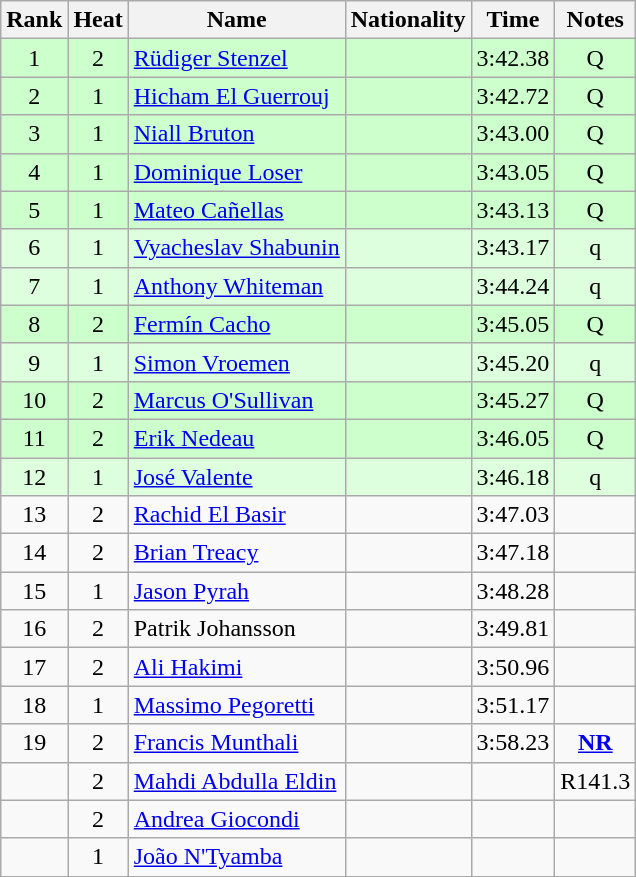<table class="wikitable sortable" style="text-align:center">
<tr>
<th>Rank</th>
<th>Heat</th>
<th>Name</th>
<th>Nationality</th>
<th>Time</th>
<th>Notes</th>
</tr>
<tr bgcolor=ccffcc>
<td>1</td>
<td>2</td>
<td align="left"><a href='#'>Rüdiger Stenzel</a></td>
<td align=left></td>
<td>3:42.38</td>
<td>Q</td>
</tr>
<tr bgcolor=ccffcc>
<td>2</td>
<td>1</td>
<td align="left"><a href='#'>Hicham El Guerrouj</a></td>
<td align=left></td>
<td>3:42.72</td>
<td>Q</td>
</tr>
<tr bgcolor=ccffcc>
<td>3</td>
<td>1</td>
<td align="left"><a href='#'>Niall Bruton</a></td>
<td align=left></td>
<td>3:43.00</td>
<td>Q</td>
</tr>
<tr bgcolor=ccffcc>
<td>4</td>
<td>1</td>
<td align="left"><a href='#'>Dominique Loser</a></td>
<td align=left></td>
<td>3:43.05</td>
<td>Q</td>
</tr>
<tr bgcolor=ccffcc>
<td>5</td>
<td>1</td>
<td align="left"><a href='#'>Mateo Cañellas</a></td>
<td align=left></td>
<td>3:43.13</td>
<td>Q</td>
</tr>
<tr bgcolor=ddffdd>
<td>6</td>
<td>1</td>
<td align="left"><a href='#'>Vyacheslav Shabunin</a></td>
<td align=left></td>
<td>3:43.17</td>
<td>q</td>
</tr>
<tr bgcolor=ddffdd>
<td>7</td>
<td>1</td>
<td align="left"><a href='#'>Anthony Whiteman</a></td>
<td align=left></td>
<td>3:44.24</td>
<td>q</td>
</tr>
<tr bgcolor=ccffcc>
<td>8</td>
<td>2</td>
<td align="left"><a href='#'>Fermín Cacho</a></td>
<td align=left></td>
<td>3:45.05</td>
<td>Q</td>
</tr>
<tr bgcolor=ddffdd>
<td>9</td>
<td>1</td>
<td align="left"><a href='#'>Simon Vroemen</a></td>
<td align=left></td>
<td>3:45.20</td>
<td>q</td>
</tr>
<tr bgcolor=ccffcc>
<td>10</td>
<td>2</td>
<td align="left"><a href='#'>Marcus O'Sullivan</a></td>
<td align=left></td>
<td>3:45.27</td>
<td>Q</td>
</tr>
<tr bgcolor=ccffcc>
<td>11</td>
<td>2</td>
<td align="left"><a href='#'>Erik Nedeau</a></td>
<td align=left></td>
<td>3:46.05</td>
<td>Q</td>
</tr>
<tr bgcolor=ddffdd>
<td>12</td>
<td>1</td>
<td align="left"><a href='#'>José Valente</a></td>
<td align=left></td>
<td>3:46.18</td>
<td>q</td>
</tr>
<tr>
<td>13</td>
<td>2</td>
<td align="left"><a href='#'>Rachid El Basir</a></td>
<td align=left></td>
<td>3:47.03</td>
<td></td>
</tr>
<tr>
<td>14</td>
<td>2</td>
<td align="left"><a href='#'>Brian Treacy</a></td>
<td align=left></td>
<td>3:47.18</td>
<td></td>
</tr>
<tr>
<td>15</td>
<td>1</td>
<td align="left"><a href='#'>Jason Pyrah</a></td>
<td align=left></td>
<td>3:48.28</td>
<td></td>
</tr>
<tr>
<td>16</td>
<td>2</td>
<td align="left">Patrik Johansson</td>
<td align=left></td>
<td>3:49.81</td>
<td></td>
</tr>
<tr>
<td>17</td>
<td>2</td>
<td align="left"><a href='#'>Ali Hakimi</a></td>
<td align=left></td>
<td>3:50.96</td>
<td></td>
</tr>
<tr>
<td>18</td>
<td>1</td>
<td align="left"><a href='#'>Massimo Pegoretti</a></td>
<td align=left></td>
<td>3:51.17</td>
<td></td>
</tr>
<tr>
<td>19</td>
<td>2</td>
<td align="left"><a href='#'>Francis Munthali</a></td>
<td align=left></td>
<td>3:58.23</td>
<td><strong><a href='#'>NR</a></strong></td>
</tr>
<tr>
<td></td>
<td>2</td>
<td align="left"><a href='#'>Mahdi Abdulla Eldin</a></td>
<td align=left></td>
<td></td>
<td>R141.3</td>
</tr>
<tr>
<td></td>
<td>2</td>
<td align="left"><a href='#'>Andrea Giocondi</a></td>
<td align=left></td>
<td></td>
<td></td>
</tr>
<tr>
<td></td>
<td>1</td>
<td align="left"><a href='#'>João N'Tyamba</a></td>
<td align=left></td>
<td></td>
<td></td>
</tr>
</table>
